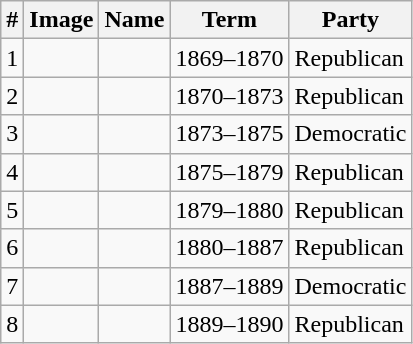<table class="wikitable sortable">
<tr>
<th>#</th>
<th>Image</th>
<th>Name</th>
<th>Term</th>
<th>Party</th>
</tr>
<tr>
<td align=right>1</td>
<td></td>
<td></td>
<td>1869–1870</td>
<td>Republican</td>
</tr>
<tr>
<td align=right>2</td>
<td></td>
<td></td>
<td>1870–1873</td>
<td>Republican</td>
</tr>
<tr>
<td align=right>3</td>
<td></td>
<td></td>
<td>1873–1875</td>
<td>Democratic</td>
</tr>
<tr>
<td align=right>4</td>
<td></td>
<td></td>
<td>1875–1879</td>
<td>Republican</td>
</tr>
<tr>
<td align=right>5</td>
<td></td>
<td></td>
<td>1879–1880</td>
<td>Republican</td>
</tr>
<tr>
<td align=right>6</td>
<td></td>
<td></td>
<td>1880–1887</td>
<td>Republican</td>
</tr>
<tr>
<td align=right>7</td>
<td></td>
<td></td>
<td>1887–1889</td>
<td>Democratic</td>
</tr>
<tr>
<td align=right>8</td>
<td></td>
<td></td>
<td>1889–1890</td>
<td>Republican</td>
</tr>
</table>
